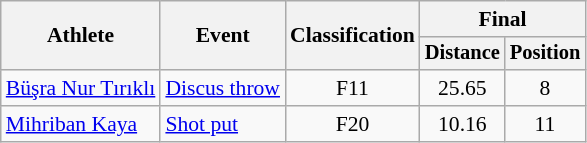<table class=wikitable style="font-size:90%">
<tr>
<th rowspan="2">Athlete</th>
<th rowspan="2">Event</th>
<th rowspan="2">Classification</th>
<th colspan="2">Final</th>
</tr>
<tr style="font-size:95%">
<th>Distance</th>
<th>Position</th>
</tr>
<tr align=center>
<td align=left><a href='#'>Büşra Nur Tırıklı</a></td>
<td align=left><a href='#'>Discus throw</a></td>
<td>F11</td>
<td>25.65</td>
<td>8</td>
</tr>
<tr align=center>
<td align=left><a href='#'>Mihriban Kaya</a></td>
<td align=left><a href='#'>Shot put</a></td>
<td>F20</td>
<td>10.16</td>
<td>11</td>
</tr>
</table>
